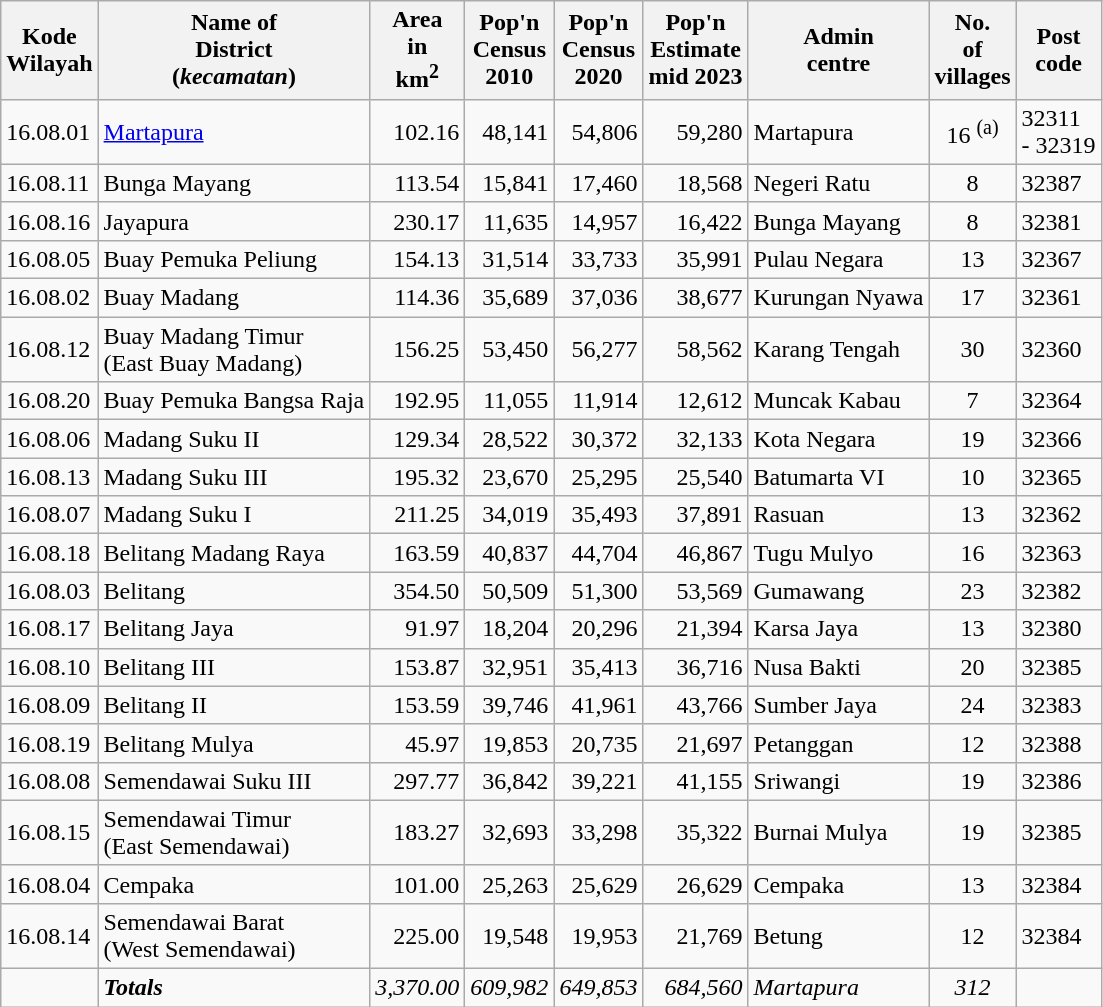<table class="sortable wikitable">
<tr>
<th>Kode <br>Wilayah</th>
<th>Name of<br>District<br>(<em>kecamatan</em>)</th>
<th>Area <br>in<br>km<sup>2</sup></th>
<th>Pop'n<br>Census<br>2010</th>
<th>Pop'n<br>Census<br>2020</th>
<th>Pop'n<br>Estimate<br>mid 2023</th>
<th>Admin<br> centre</th>
<th>No.<br>of<br>villages</th>
<th>Post <br>code</th>
</tr>
<tr>
<td>16.08.01</td>
<td><a href='#'>Martapura</a></td>
<td align="right">102.16</td>
<td align="right">48,141</td>
<td align="right">54,806</td>
<td align="right">59,280</td>
<td>Martapura</td>
<td align="center">16 <sup>(a)</sup></td>
<td>32311<br>- 32319</td>
</tr>
<tr>
<td>16.08.11</td>
<td>Bunga Mayang</td>
<td align="right">113.54</td>
<td align="right">15,841</td>
<td align="right">17,460</td>
<td align="right">18,568</td>
<td>Negeri Ratu</td>
<td align="center">8</td>
<td>32387</td>
</tr>
<tr>
<td>16.08.16</td>
<td>Jayapura</td>
<td align="right">230.17</td>
<td align="right">11,635</td>
<td align="right">14,957</td>
<td align="right">16,422</td>
<td>Bunga Mayang</td>
<td align="center">8</td>
<td>32381</td>
</tr>
<tr>
<td>16.08.05</td>
<td>Buay Pemuka Peliung</td>
<td align="right">154.13</td>
<td align="right">31,514</td>
<td align="right">33,733</td>
<td align="right">35,991</td>
<td>Pulau Negara</td>
<td align="center">13</td>
<td>32367</td>
</tr>
<tr>
<td>16.08.02</td>
<td>Buay Madang</td>
<td align="right">114.36</td>
<td align="right">35,689</td>
<td align="right">37,036</td>
<td align="right">38,677</td>
<td>Kurungan Nyawa</td>
<td align="center">17</td>
<td>32361</td>
</tr>
<tr>
<td>16.08.12</td>
<td>Buay Madang Timur <br>(East Buay Madang)</td>
<td align="right">156.25</td>
<td align="right">53,450</td>
<td align="right">56,277</td>
<td align="right">58,562</td>
<td>Karang Tengah</td>
<td align="center">30</td>
<td>32360</td>
</tr>
<tr>
<td>16.08.20</td>
<td>Buay Pemuka Bangsa Raja</td>
<td align="right">192.95</td>
<td align="right">11,055</td>
<td align="right">11,914</td>
<td align="right">12,612</td>
<td>Muncak Kabau</td>
<td align="center">7</td>
<td>32364</td>
</tr>
<tr>
<td>16.08.06</td>
<td>Madang Suku II</td>
<td align="right">129.34</td>
<td align="right">28,522</td>
<td align="right">30,372</td>
<td align="right">32,133</td>
<td>Kota Negara</td>
<td align="center">19</td>
<td>32366</td>
</tr>
<tr>
<td>16.08.13</td>
<td>Madang Suku III</td>
<td align="right">195.32</td>
<td align="right">23,670</td>
<td align="right">25,295</td>
<td align="right">25,540</td>
<td>Batumarta VI</td>
<td align="center">10</td>
<td>32365</td>
</tr>
<tr>
<td>16.08.07</td>
<td>Madang Suku I</td>
<td align="right">211.25</td>
<td align="right">34,019</td>
<td align="right">35,493</td>
<td align="right">37,891</td>
<td>Rasuan</td>
<td align="center">13</td>
<td>32362</td>
</tr>
<tr>
<td>16.08.18</td>
<td>Belitang Madang Raya</td>
<td align="right">163.59</td>
<td align="right">40,837</td>
<td align="right">44,704</td>
<td align="right">46,867</td>
<td>Tugu Mulyo</td>
<td align="center">16</td>
<td>32363</td>
</tr>
<tr>
<td>16.08.03</td>
<td>Belitang</td>
<td align="right">354.50</td>
<td align="right">50,509</td>
<td align="right">51,300</td>
<td align="right">53,569</td>
<td>Gumawang</td>
<td align="center">23</td>
<td>32382</td>
</tr>
<tr>
<td>16.08.17</td>
<td>Belitang Jaya</td>
<td align="right">91.97</td>
<td align="right">18,204</td>
<td align="right">20,296</td>
<td align="right">21,394</td>
<td>Karsa Jaya</td>
<td align="center">13</td>
<td>32380</td>
</tr>
<tr>
<td>16.08.10</td>
<td>Belitang III</td>
<td align="right">153.87</td>
<td align="right">32,951</td>
<td align="right">35,413</td>
<td align="right">36,716</td>
<td>Nusa Bakti</td>
<td align="center">20</td>
<td>32385</td>
</tr>
<tr>
<td>16.08.09</td>
<td>Belitang II</td>
<td align="right">153.59</td>
<td align="right">39,746</td>
<td align="right">41,961</td>
<td align="right">43,766</td>
<td>Sumber Jaya</td>
<td align="center">24</td>
<td>32383</td>
</tr>
<tr>
<td>16.08.19</td>
<td>Belitang Mulya</td>
<td align="right">45.97</td>
<td align="right">19,853</td>
<td align="right">20,735</td>
<td align="right">21,697</td>
<td>Petanggan</td>
<td align="center">12</td>
<td>32388</td>
</tr>
<tr>
<td>16.08.08</td>
<td>Semendawai Suku III</td>
<td align="right">297.77</td>
<td align="right">36,842</td>
<td align="right">39,221</td>
<td align="right">41,155</td>
<td>Sriwangi</td>
<td align="center">19</td>
<td>32386</td>
</tr>
<tr>
<td>16.08.15</td>
<td>Semendawai Timur <br> (East Semendawai)</td>
<td align="right">183.27</td>
<td align="right">32,693</td>
<td align="right">33,298</td>
<td align="right">35,322</td>
<td>Burnai Mulya</td>
<td align="center">19</td>
<td>32385</td>
</tr>
<tr>
<td>16.08.04</td>
<td>Cempaka</td>
<td align="right">101.00</td>
<td align="right">25,263</td>
<td align="right">25,629</td>
<td align="right">26,629</td>
<td>Cempaka</td>
<td align="center">13</td>
<td>32384</td>
</tr>
<tr>
<td>16.08.14</td>
<td>Semendawai Barat <br> (West Semendawai)</td>
<td align="right">225.00</td>
<td align="right">19,548</td>
<td align="right">19,953</td>
<td align="right">21,769</td>
<td>Betung</td>
<td align="center">12</td>
<td>32384</td>
</tr>
<tr>
<td></td>
<td><strong><em>Totals</em></strong></td>
<td align="right"><em>3,370.00</em></td>
<td align="right"><em>609,982</em></td>
<td align="right"><em>649,853</em></td>
<td align="right"><em>684,560</em></td>
<td><em>Martapura</em></td>
<td align="center"><em>312</em></td>
</tr>
</table>
